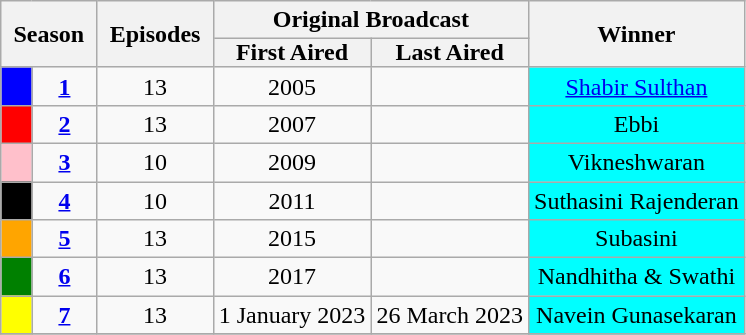<table class="wikitable" style="text-align:center">
<tr>
<th style="padding: 0 8px" colspan="2" rowspan="2">Season</th>
<th style="padding: 0 8px" rowspan="2">Episodes</th>
<th colspan="2">Original Broadcast</th>
<th rowspan="2">Winner</th>
</tr>
<tr>
<th style="padding: 0 8px">First Aired</th>
<th style="padding: 0 8px">Last Aired</th>
</tr>
<tr>
<td style="background:Blue"></td>
<td align="center"><strong><a href='#'>1</a></strong></td>
<td>13</td>
<td align="center">2005</td>
<td></td>
<td style="background:cyan;"><a href='#'>Shabir Sulthan</a></td>
</tr>
<tr>
<td style="background:Red"></td>
<td align="center"><strong><a href='#'>2</a></strong></td>
<td>13</td>
<td align="center">2007</td>
<td></td>
<td style="background:cyan;">Ebbi</td>
</tr>
<tr>
<td style="background:Pink"></td>
<td align="center"><strong><a href='#'>3</a></strong></td>
<td>10</td>
<td align="center">2009</td>
<td></td>
<td style="background:cyan;">Vikneshwaran</td>
</tr>
<tr>
<td style="background:Black"></td>
<td align="center"><strong><a href='#'>4</a></strong></td>
<td>10</td>
<td align="center">2011</td>
<td></td>
<td style="background:cyan;">Suthasini Rajenderan</td>
</tr>
<tr>
<td style="background:Orange"></td>
<td align="center"><strong><a href='#'>5</a></strong></td>
<td>13</td>
<td align="center">2015</td>
<td></td>
<td style="background:cyan;">Subasini</td>
</tr>
<tr>
<td style="background:green"></td>
<td align="center"><strong><a href='#'>6</a></strong></td>
<td>13</td>
<td align="center">2017</td>
<td></td>
<td style="background:cyan;">Nandhitha & Swathi</td>
</tr>
<tr>
<td style="background:yellow"></td>
<td align="center"><strong><a href='#'>7</a></strong></td>
<td>13</td>
<td align="center">1 January 2023</td>
<td>26 March 2023</td>
<td style="background:cyan;">Navein Gunasekaran</td>
</tr>
<tr>
</tr>
</table>
